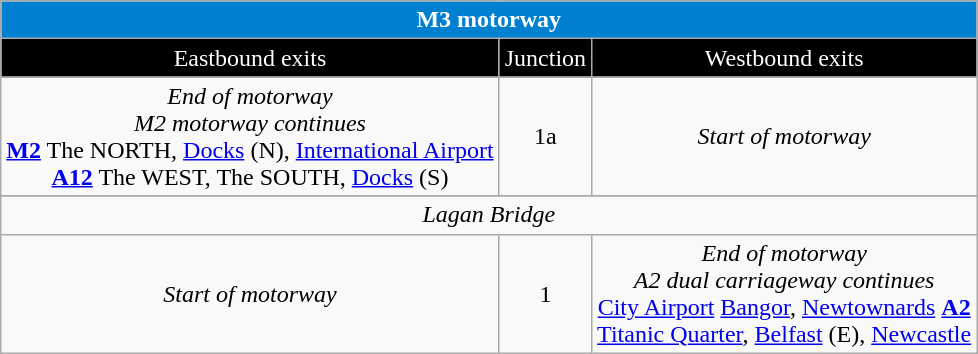<table border=1 cellpadding=2 style="margin-left:1em; margin-bottom: 1em; border-collapse: collapse; " class="wikitable">
<tr align="center" bgcolor="0080d0" style="color: white;">
<td colspan="3"><strong>M3 motorway</strong></td>
</tr>
<tr align="center" bgcolor="000000" style="color: white">
<td>Eastbound exits</td>
<td>Junction</td>
<td>Westbound exits</td>
</tr>
<tr align="center">
<td><em>End of motorway</em><br><em>M2 motorway continues</em><br><a href='#'><span><strong>M2</strong></span></a> The NORTH, <a href='#'>Docks</a> (N), <a href='#'>International Airport</a>  <br> <a href='#'><span><strong>A12</strong></span></a> The WEST, The SOUTH, <a href='#'>Docks</a> (S)</td>
<td align ="center">1a</td>
<td><em>Start of motorway</em></td>
</tr>
<tr align="center">
</tr>
<tr align="center">
<td colspan="3"><em>Lagan Bridge</em></td>
</tr>
<tr align="center">
<td><em>Start of motorway</em></td>
<td align="center">1</td>
<td><em>End of motorway</em><br><em>A2 dual carriageway continues</em><br><a href='#'>City Airport</a>  <a href='#'>Bangor</a>, <a href='#'>Newtownards</a> <a href='#'><span><strong>A2</strong></span></a><br><a href='#'>Titanic Quarter</a>, <a href='#'>Belfast</a> (E), <a href='#'>Newcastle</a></td>
</tr>
</table>
